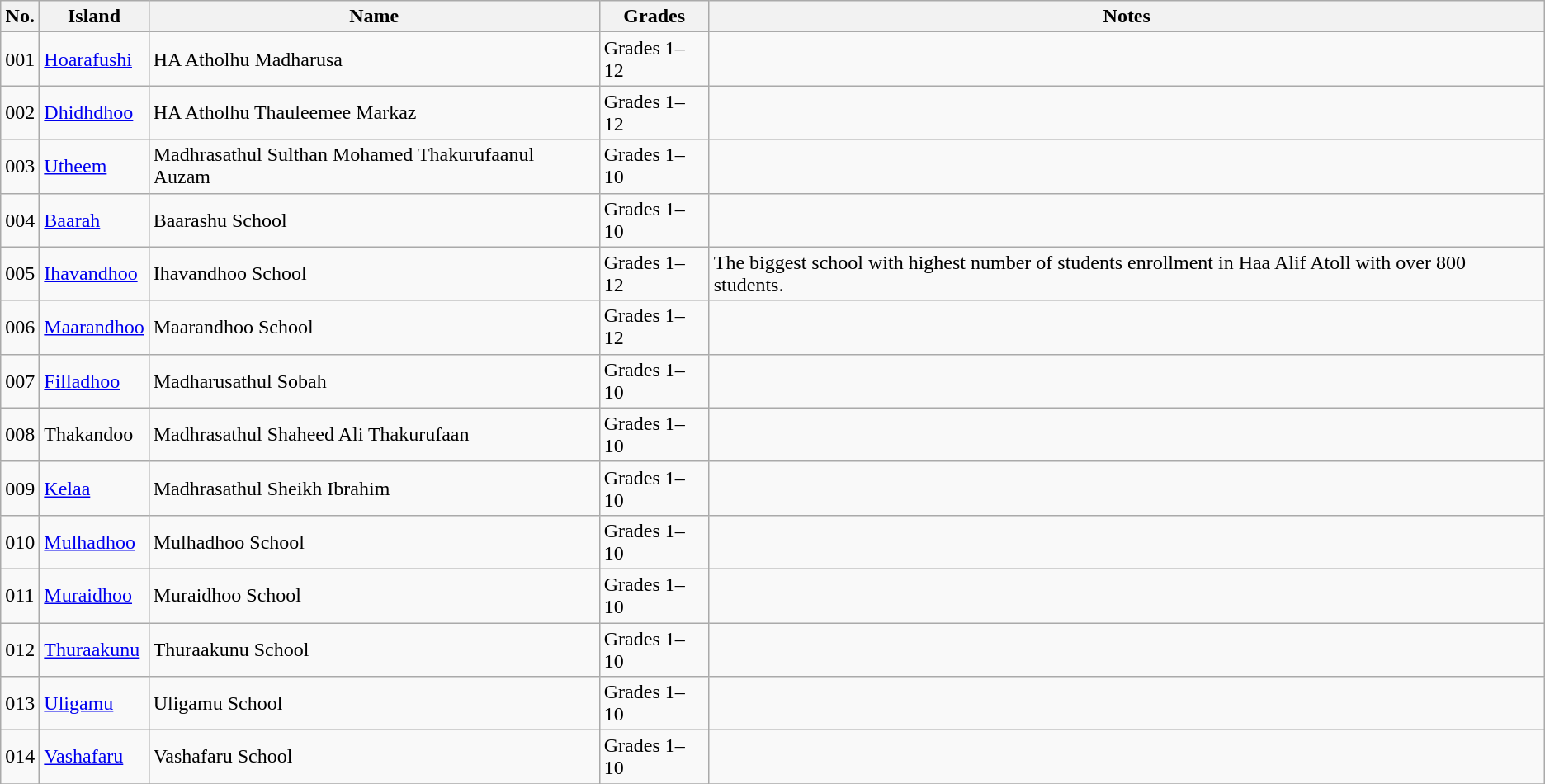<table class="wikitable">
<tr>
<th>No.</th>
<th>Island</th>
<th>Name</th>
<th>Grades</th>
<th>Notes</th>
</tr>
<tr>
<td>001</td>
<td><a href='#'>Hoarafushi</a></td>
<td>HA Atholhu Madharusa</td>
<td>Grades 1–12</td>
<td></td>
</tr>
<tr>
<td>002</td>
<td><a href='#'>Dhidhdhoo</a></td>
<td>HA Atholhu Thauleemee Markaz</td>
<td>Grades 1–12</td>
<td></td>
</tr>
<tr>
<td>003</td>
<td><a href='#'>Utheem</a></td>
<td>Madhrasathul Sulthan Mohamed Thakurufaanul Auzam</td>
<td>Grades 1–10</td>
<td></td>
</tr>
<tr>
<td>004</td>
<td><a href='#'>Baarah</a></td>
<td>Baarashu School</td>
<td>Grades 1–10</td>
<td></td>
</tr>
<tr>
<td>005</td>
<td><a href='#'>Ihavandhoo</a></td>
<td>Ihavandhoo School</td>
<td>Grades 1–12</td>
<td>The biggest school with highest number of students enrollment in Haa Alif Atoll with over 800 students.</td>
</tr>
<tr>
<td>006</td>
<td><a href='#'>Maarandhoo</a></td>
<td>Maarandhoo School</td>
<td>Grades 1–12</td>
<td></td>
</tr>
<tr>
<td>007</td>
<td><a href='#'>Filladhoo</a></td>
<td>Madharusathul Sobah</td>
<td>Grades 1–10</td>
<td></td>
</tr>
<tr>
<td>008</td>
<td>Thakandoo</td>
<td>Madhrasathul Shaheed Ali Thakurufaan</td>
<td>Grades 1–10</td>
<td></td>
</tr>
<tr>
<td>009</td>
<td><a href='#'>Kelaa</a></td>
<td>Madhrasathul Sheikh Ibrahim</td>
<td>Grades 1–10</td>
<td></td>
</tr>
<tr>
<td>010</td>
<td><a href='#'>Mulhadhoo</a></td>
<td>Mulhadhoo School</td>
<td>Grades 1–10</td>
<td></td>
</tr>
<tr>
<td>011</td>
<td><a href='#'>Muraidhoo</a></td>
<td>Muraidhoo School</td>
<td>Grades 1–10</td>
<td></td>
</tr>
<tr>
<td>012</td>
<td><a href='#'>Thuraakunu</a></td>
<td>Thuraakunu School</td>
<td>Grades 1–10</td>
<td></td>
</tr>
<tr>
<td>013</td>
<td><a href='#'>Uligamu</a></td>
<td>Uligamu School</td>
<td>Grades 1–10</td>
<td></td>
</tr>
<tr>
<td>014</td>
<td><a href='#'>Vashafaru</a></td>
<td>Vashafaru School</td>
<td>Grades 1–10</td>
<td></td>
</tr>
<tr>
</tr>
</table>
